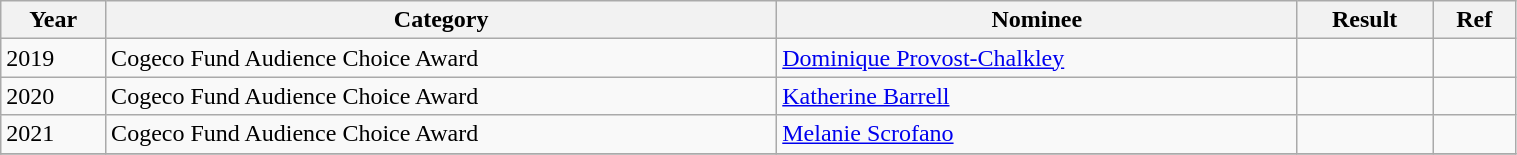<table class="wikitable" style="width:80%;" "text-align:center;">
<tr>
<th>Year</th>
<th>Category</th>
<th>Nominee</th>
<th>Result</th>
<th>Ref</th>
</tr>
<tr>
<td>2019</td>
<td>Cogeco Fund Audience Choice Award</td>
<td><a href='#'>Dominique Provost-Chalkley</a></td>
<td></td>
<td></td>
</tr>
<tr>
<td>2020</td>
<td>Cogeco Fund Audience Choice Award</td>
<td><a href='#'>Katherine Barrell</a></td>
<td></td>
<td></td>
</tr>
<tr>
<td>2021</td>
<td>Cogeco Fund Audience Choice Award</td>
<td><a href='#'>Melanie Scrofano</a></td>
<td></td>
<td></td>
</tr>
<tr>
</tr>
</table>
